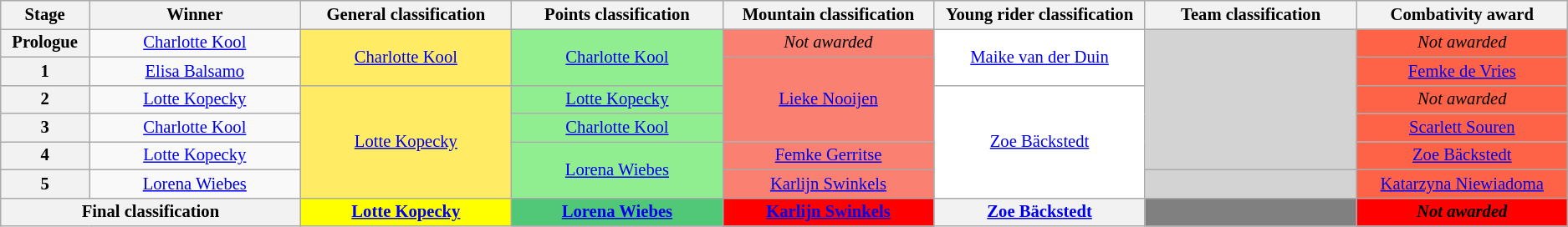<table class="wikitable" style="text-align:center; font-size:86%;">
<tr style="background-color:#efefef;">
<th width="1%">Stage</th>
<th width="7%">Winner</th>
<th width="7%">General classification<br></th>
<th width="7%">Points classification<br></th>
<th width="7%">Mountain classification<br></th>
<th width="7%">Young rider classification<br></th>
<th width="7%">Team classification</th>
<th width="7%">Combativity award<br></th>
</tr>
<tr>
<th>Prologue</th>
<td><a href='#'>Charlotte Kool</a></td>
<td style="background:#FFEB64;" rowspan=2><a href='#'>Charlotte Kool</a></td>
<td style="background:lightgreen;" rowspan=2><a href='#'>Charlotte Kool</a></td>
<td style="background:salmon;"><em>Not awarded</em></td>
<td style="background:white;" rowspan=2><a href='#'>Maike van der Duin</a></td>
<td style="background:lightgrey;" rowspan=5></td>
<td style="background:tomato;"><em>Not awarded</em></td>
</tr>
<tr>
<th>1</th>
<td><a href='#'>Elisa Balsamo</a></td>
<td style="background:salmon;" rowspan=3><a href='#'>Lieke Nooijen</a></td>
<td style="background:tomato;"><a href='#'>Femke de Vries</a></td>
</tr>
<tr>
<th>2</th>
<td><a href='#'>Lotte Kopecky</a></td>
<td style="background:#FFEB64;" rowspan=4><a href='#'>Lotte Kopecky</a></td>
<td style="background:lightgreen;"><a href='#'>Lotte Kopecky</a></td>
<td style="background:white;" rowspan=4><a href='#'>Zoe Bäckstedt</a></td>
<td style="background:tomato;"><em>Not awarded</em></td>
</tr>
<tr>
<th>3</th>
<td><a href='#'>Charlotte Kool</a></td>
<td style="background:lightgreen;"><a href='#'>Charlotte Kool</a></td>
<td style="background:tomato;"><a href='#'>Scarlett Souren</a></td>
</tr>
<tr>
<th>4</th>
<td><a href='#'>Lotte Kopecky</a></td>
<td style="background:lightgreen;" rowspan=2><a href='#'>Lorena Wiebes</a></td>
<td style="background:salmon;"><a href='#'>Femke Gerritse</a></td>
<td style="background:tomato;"><a href='#'>Zoe Bäckstedt</a></td>
</tr>
<tr>
<th>5</th>
<td><a href='#'>Lorena Wiebes</a></td>
<td style="background:salmon;"><a href='#'>Karlijn Swinkels</a></td>
<td style="background:lightgrey;"></td>
<td style="background:tomato;"><a href='#'>Katarzyna Niewiadoma</a></td>
</tr>
<tr>
<th colspan=2>Final classification</th>
<th style="background:yellow;"><a href='#'>Lotte Kopecky</a></th>
<th style="background:#50c878;"><a href='#'>Lorena Wiebes</a></th>
<th style="background:red;"><a href='#'>Karlijn Swinkels</a></th>
<th style="background:offwhite;"><a href='#'>Zoe Bäckstedt</a></th>
<th style="background:grey;"></th>
<th style="background:red;"><em>Not awarded</em></th>
</tr>
</table>
